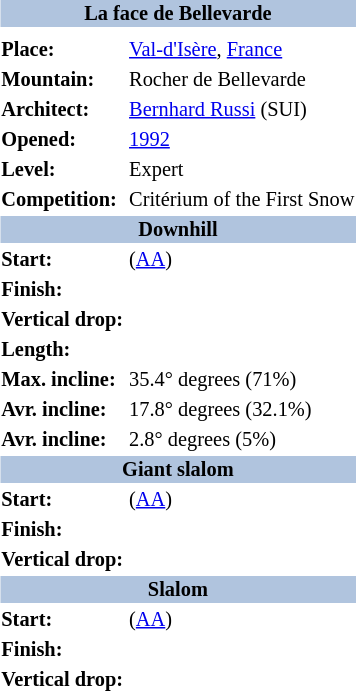<table border=0 class="toccolours float-right" align="right" style="margin:0 0 0.5em 1em; font-size: 85%;">
<tr>
<th bgcolor=#b0c4de colspan=2 align="center">La face de Bellevarde</th>
</tr>
<tr>
<td align="center" colspan=2></td>
</tr>
<tr>
<td><strong>Place:</strong></td>
<td> <a href='#'>Val-d'Isère</a>, <a href='#'>France</a></td>
</tr>
<tr>
<td><strong>Mountain:</strong></td>
<td>Rocher de Bellevarde</td>
</tr>
<tr>
<td><strong>Architect:</strong></td>
<td><a href='#'>Bernhard Russi</a> (SUI)</td>
</tr>
<tr>
<td><strong>Opened:</strong></td>
<td><a href='#'>1992</a></td>
</tr>
<tr>
<td><strong>Level:</strong></td>
<td> Expert</td>
</tr>
<tr>
<td><strong>Competition:</strong></td>
<td>Critérium of the First Snow</td>
</tr>
<tr>
<th bgcolor=#b0c4de colspan=2 align="center">Downhill</th>
</tr>
<tr>
<td><strong>Start:</strong></td>
<td> (<a href='#'>AA</a>)</td>
</tr>
<tr>
<td><strong>Finish:</strong></td>
<td></td>
</tr>
<tr>
<td><strong>Vertical drop:</strong></td>
<td></td>
</tr>
<tr>
<td><strong>Length:</strong></td>
<td></td>
</tr>
<tr>
<td><strong>Max. incline:</strong></td>
<td>35.4° degrees (71%)</td>
</tr>
<tr>
<td><strong>Avr. incline:</strong></td>
<td>17.8° degrees (32.1%)</td>
</tr>
<tr>
<td><strong>Avr. incline:</strong></td>
<td>2.8° degrees (5%)</td>
</tr>
<tr>
<th bgcolor=#b0c4de colspan=2 align="center">Giant slalom</th>
</tr>
<tr>
<td><strong>Start:</strong></td>
<td> (<a href='#'>AA</a>)</td>
</tr>
<tr>
<td><strong>Finish:</strong></td>
<td></td>
</tr>
<tr>
<td><strong>Vertical drop:</strong></td>
<td></td>
</tr>
<tr>
<th bgcolor=#b0c4de colspan=2 align="center">Slalom</th>
</tr>
<tr>
<td><strong>Start:</strong></td>
<td> (<a href='#'>AA</a>)</td>
</tr>
<tr>
<td><strong>Finish:</strong></td>
<td></td>
</tr>
<tr>
<td><strong>Vertical drop:</strong></td>
<td></td>
</tr>
</table>
